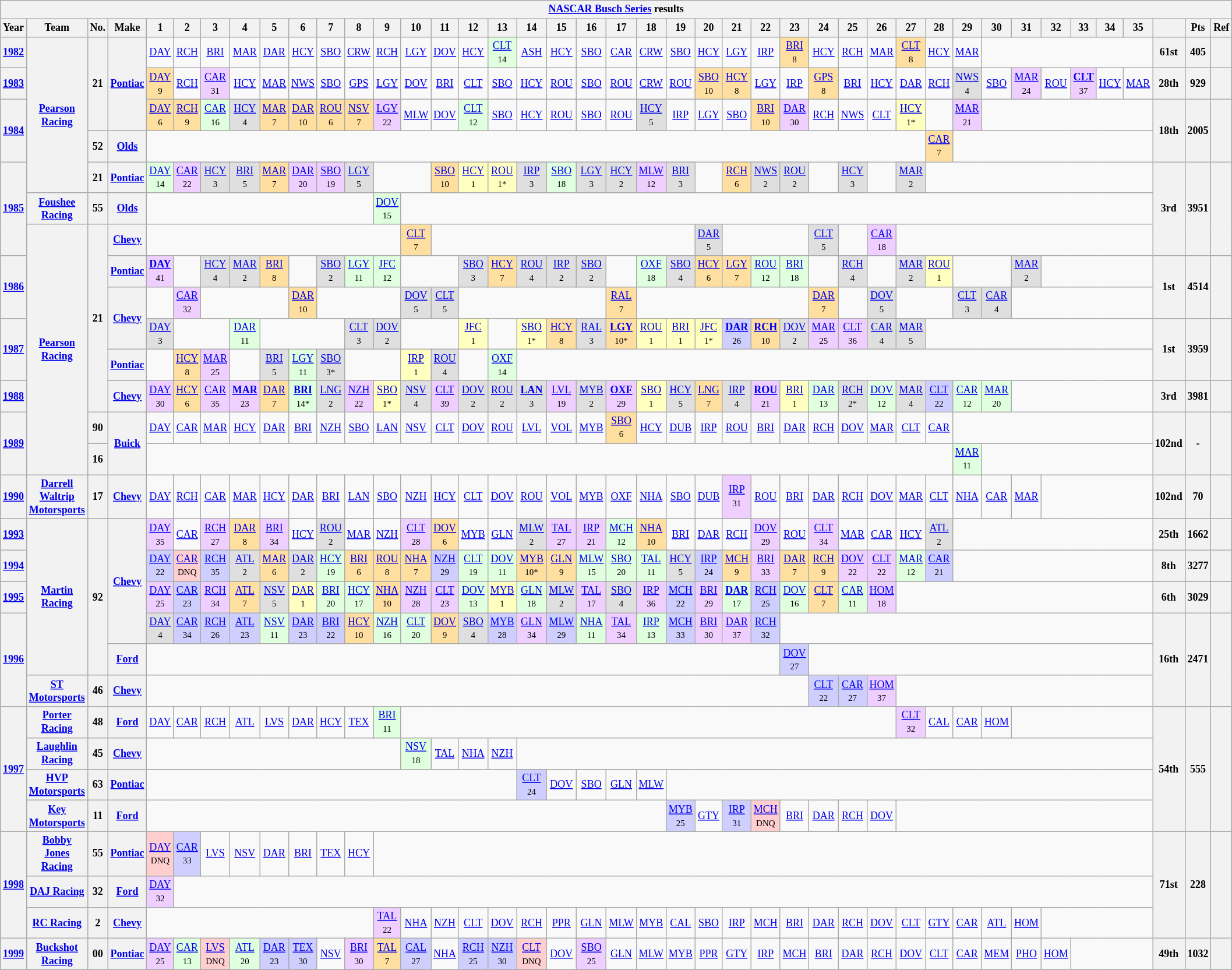<table class="wikitable" style="text-align:center; font-size:75%">
<tr>
<th colspan=42><a href='#'>NASCAR Busch Series</a> results</th>
</tr>
<tr>
<th>Year</th>
<th>Team</th>
<th>No.</th>
<th>Make</th>
<th>1</th>
<th>2</th>
<th>3</th>
<th>4</th>
<th>5</th>
<th>6</th>
<th>7</th>
<th>8</th>
<th>9</th>
<th>10</th>
<th>11</th>
<th>12</th>
<th>13</th>
<th>14</th>
<th>15</th>
<th>16</th>
<th>17</th>
<th>18</th>
<th>19</th>
<th>20</th>
<th>21</th>
<th>22</th>
<th>23</th>
<th>24</th>
<th>25</th>
<th>26</th>
<th>27</th>
<th>28</th>
<th>29</th>
<th>30</th>
<th>31</th>
<th>32</th>
<th>33</th>
<th>34</th>
<th>35</th>
<th></th>
<th>Pts</th>
<th>Ref</th>
</tr>
<tr>
<th><a href='#'>1982</a></th>
<th rowspan=5><a href='#'>Pearson Racing</a></th>
<th rowspan=3>21</th>
<th rowspan=3><a href='#'>Pontiac</a></th>
<td><a href='#'>DAY</a></td>
<td><a href='#'>RCH</a></td>
<td><a href='#'>BRI</a></td>
<td><a href='#'>MAR</a></td>
<td><a href='#'>DAR</a></td>
<td><a href='#'>HCY</a></td>
<td><a href='#'>SBO</a></td>
<td><a href='#'>CRW</a></td>
<td><a href='#'>RCH</a></td>
<td><a href='#'>LGY</a></td>
<td><a href='#'>DOV</a></td>
<td><a href='#'>HCY</a></td>
<td style="background:#DFFFDF;"><a href='#'>CLT</a><br><small>14</small></td>
<td><a href='#'>ASH</a></td>
<td><a href='#'>HCY</a></td>
<td><a href='#'>SBO</a></td>
<td><a href='#'>CAR</a></td>
<td><a href='#'>CRW</a></td>
<td><a href='#'>SBO</a></td>
<td><a href='#'>HCY</a></td>
<td><a href='#'>LGY</a></td>
<td><a href='#'>IRP</a></td>
<td style="background:#FFDF9F;"><a href='#'>BRI</a><br><small>8</small></td>
<td><a href='#'>HCY</a></td>
<td><a href='#'>RCH</a></td>
<td><a href='#'>MAR</a></td>
<td style="background:#FFDF9F;"><a href='#'>CLT</a><br><small>8</small></td>
<td><a href='#'>HCY</a></td>
<td><a href='#'>MAR</a></td>
<td colspan=6></td>
<th>61st</th>
<th>405</th>
<th></th>
</tr>
<tr>
<th><a href='#'>1983</a></th>
<td style="background:#FFDF9F;"><a href='#'>DAY</a><br><small>9</small></td>
<td><a href='#'>RCH</a></td>
<td style="background:#EFCFFF;"><a href='#'>CAR</a><br><small>31</small></td>
<td><a href='#'>HCY</a></td>
<td><a href='#'>MAR</a></td>
<td><a href='#'>NWS</a></td>
<td><a href='#'>SBO</a></td>
<td><a href='#'>GPS</a></td>
<td><a href='#'>LGY</a></td>
<td><a href='#'>DOV</a></td>
<td><a href='#'>BRI</a></td>
<td><a href='#'>CLT</a></td>
<td><a href='#'>SBO</a></td>
<td><a href='#'>HCY</a></td>
<td><a href='#'>ROU</a></td>
<td><a href='#'>SBO</a></td>
<td><a href='#'>ROU</a></td>
<td><a href='#'>CRW</a></td>
<td><a href='#'>ROU</a></td>
<td style="background:#FFDF9F;"><a href='#'>SBO</a><br><small>10</small></td>
<td style="background:#FFDF9F;"><a href='#'>HCY</a><br><small>8</small></td>
<td><a href='#'>LGY</a></td>
<td><a href='#'>IRP</a></td>
<td style="background:#FFDF9F;"><a href='#'>GPS</a><br><small>8</small></td>
<td><a href='#'>BRI</a></td>
<td><a href='#'>HCY</a></td>
<td><a href='#'>DAR</a></td>
<td><a href='#'>RCH</a></td>
<td style="background:#DFDFDF;"><a href='#'>NWS</a><br><small>4</small></td>
<td><a href='#'>SBO</a></td>
<td style="background:#EFCFFF;"><a href='#'>MAR</a><br><small>24</small></td>
<td><a href='#'>ROU</a></td>
<td style="background:#EFCFFF;"><strong><a href='#'>CLT</a></strong><br><small>37</small></td>
<td><a href='#'>HCY</a></td>
<td><a href='#'>MAR</a></td>
<th>28th</th>
<th>929</th>
<th></th>
</tr>
<tr>
<th rowspan=2><a href='#'>1984</a></th>
<td style="background:#FFDF9F;"><a href='#'>DAY</a><br><small>6</small></td>
<td style="background:#FFDF9F;"><a href='#'>RCH</a><br><small>9</small></td>
<td style="background:#DFFFDF;"><a href='#'>CAR</a><br><small>16</small></td>
<td style="background:#DFDFDF;"><a href='#'>HCY</a><br><small>4</small></td>
<td style="background:#FFDF9F;"><a href='#'>MAR</a><br><small>7</small></td>
<td style="background:#FFDF9F;"><a href='#'>DAR</a><br><small>10</small></td>
<td style="background:#FFDF9F;"><a href='#'>ROU</a><br><small>6</small></td>
<td style="background:#FFDF9F;"><a href='#'>NSV</a><br><small>7</small></td>
<td style="background:#EFCFFF;"><a href='#'>LGY</a><br><small>22</small></td>
<td><a href='#'>MLW</a></td>
<td><a href='#'>DOV</a></td>
<td style="background:#DFFFDF;"><a href='#'>CLT</a><br><small>12</small></td>
<td><a href='#'>SBO</a></td>
<td><a href='#'>HCY</a></td>
<td><a href='#'>ROU</a></td>
<td><a href='#'>SBO</a></td>
<td><a href='#'>ROU</a></td>
<td style="background:#DFDFDF;"><a href='#'>HCY</a><br><small>5</small></td>
<td><a href='#'>IRP</a></td>
<td><a href='#'>LGY</a></td>
<td><a href='#'>SBO</a></td>
<td style="background:#FFDF9F;"><a href='#'>BRI</a><br><small>10</small></td>
<td style="background:#EFCFFF;"><a href='#'>DAR</a><br><small>30</small></td>
<td><a href='#'>RCH</a></td>
<td><a href='#'>NWS</a></td>
<td><a href='#'>CLT</a></td>
<td style="background:#FFFFBF;"><a href='#'>HCY</a><br><small>1*</small></td>
<td></td>
<td style="background:#EFCFFF;"><a href='#'>MAR</a><br><small>21</small></td>
<td colspan=6></td>
<th rowspan=2>18th</th>
<th rowspan=2>2005</th>
<th rowspan=2></th>
</tr>
<tr>
<th>52</th>
<th><a href='#'>Olds</a></th>
<td colspan=27></td>
<td style="background:#FFDF9F;"><a href='#'>CAR</a><br><small>7</small></td>
<td colspan=7></td>
</tr>
<tr>
<th rowspan=3><a href='#'>1985</a></th>
<th>21</th>
<th><a href='#'>Pontiac</a></th>
<td style="background:#DFFFDF;"><a href='#'>DAY</a><br><small>14</small></td>
<td style="background:#EFCFFF;"><a href='#'>CAR</a><br><small>22</small></td>
<td style="background:#DFDFDF;"><a href='#'>HCY</a><br><small>3</small></td>
<td style="background:#DFDFDF;"><a href='#'>BRI</a><br><small>5</small></td>
<td style="background:#FFDF9F;"><a href='#'>MAR</a><br><small>7</small></td>
<td style="background:#EFCFFF;"><a href='#'>DAR</a><br><small>20</small></td>
<td style="background:#EFCFFF;"><a href='#'>SBO</a><br><small>19</small></td>
<td style="background:#DFDFDF;"><a href='#'>LGY</a><br><small>5</small></td>
<td colspan=2></td>
<td style="background:#FFDF9F;"><a href='#'>SBO</a><br><small>10</small></td>
<td style="background:#FFFFBF;"><a href='#'>HCY</a><br><small>1</small></td>
<td style="background:#FFFFBF;"><a href='#'>ROU</a><br><small>1*</small></td>
<td style="background:#DFDFDF;"><a href='#'>IRP</a><br><small>3</small></td>
<td style="background:#DFFFDF;"><a href='#'>SBO</a><br><small>18</small></td>
<td style="background:#DFDFDF;"><a href='#'>LGY</a><br><small>3</small></td>
<td style="background:#DFDFDF;"><a href='#'>HCY</a><br><small>2</small></td>
<td style="background:#EFCFFF;"><a href='#'>MLW</a><br><small>12</small></td>
<td style="background:#DFDFDF;"><a href='#'>BRI</a><br><small>3</small></td>
<td></td>
<td style="background:#FFDF9F;"><a href='#'>RCH</a><br><small>6</small></td>
<td style="background:#DFDFDF;"><a href='#'>NWS</a><br><small>2</small></td>
<td style="background:#DFDFDF;"><a href='#'>ROU</a><br><small>2</small></td>
<td></td>
<td style="background:#DFDFDF;"><a href='#'>HCY</a><br><small>3</small></td>
<td></td>
<td style="background:#DFDFDF;"><a href='#'>MAR</a><br><small>2</small></td>
<td colspan=8></td>
<th rowspan=3>3rd</th>
<th rowspan=3>3951</th>
<th rowspan=3></th>
</tr>
<tr>
<th><a href='#'>Foushee Racing</a></th>
<th>55</th>
<th><a href='#'>Olds</a></th>
<td colspan=8></td>
<td style="background:#DFFFDF;"><a href='#'>DOV</a><br><small>15</small></td>
<td colspan=26></td>
</tr>
<tr>
<th rowspan=8><a href='#'>Pearson Racing</a></th>
<th rowspan=6>21</th>
<th><a href='#'>Chevy</a></th>
<td colspan=9></td>
<td style="background:#FFDF9F;"><a href='#'>CLT</a><br><small>7</small></td>
<td colspan=9></td>
<td style="background:#DFDFDF;"><a href='#'>DAR</a><br><small>5</small></td>
<td colspan=3></td>
<td style="background:#DFDFDF;"><a href='#'>CLT</a><br><small>5</small></td>
<td></td>
<td style="background:#EFCFFF;"><a href='#'>CAR</a><br><small>18</small></td>
<td colspan=9></td>
</tr>
<tr>
<th rowspan=2><a href='#'>1986</a></th>
<th><a href='#'>Pontiac</a></th>
<td style="background:#EFCFFF;"><strong><a href='#'>DAY</a></strong><br><small>41</small></td>
<td></td>
<td style="background:#DFDFDF;"><a href='#'>HCY</a><br><small>4</small></td>
<td style="background:#DFDFDF;"><a href='#'>MAR</a><br><small>2</small></td>
<td style="background:#FFDF9F;"><a href='#'>BRI</a><br><small>8</small></td>
<td></td>
<td style="background:#DFDFDF;"><a href='#'>SBO</a><br><small>2</small></td>
<td style="background:#DFFFDF;"><a href='#'>LGY</a><br><small>11</small></td>
<td style="background:#DFFFDF;"><a href='#'>JFC</a><br><small>12</small></td>
<td colspan=2></td>
<td style="background:#DFDFDF;"><a href='#'>SBO</a><br><small>3</small></td>
<td style="background:#FFDF9F;"><a href='#'>HCY</a><br><small>7</small></td>
<td style="background:#DFDFDF;"><a href='#'>ROU</a><br><small>4</small></td>
<td style="background:#DFDFDF;"><a href='#'>IRP</a><br><small>2</small></td>
<td style="background:#DFDFDF;"><a href='#'>SBO</a><br><small>2</small></td>
<td></td>
<td style="background:#DFFFDF;"><a href='#'>OXF</a><br><small>18</small></td>
<td style="background:#DFDFDF;"><a href='#'>SBO</a><br><small>4</small></td>
<td style="background:#FFDF9F;"><a href='#'>HCY</a><br><small>6</small></td>
<td style="background:#FFDF9F;"><a href='#'>LGY</a><br><small>7</small></td>
<td style="background:#DFFFDF;"><a href='#'>ROU</a><br><small>12</small></td>
<td style="background:#DFFFDF;"><a href='#'>BRI</a><br><small>18</small></td>
<td></td>
<td style="background:#DFDFDF;"><a href='#'>RCH</a><br><small>4</small></td>
<td></td>
<td style="background:#DFDFDF;"><a href='#'>MAR</a><br><small>2</small></td>
<td style="background:#FFFFBF;"><a href='#'>ROU</a><br><small>1</small></td>
<td colspan=2></td>
<td style="background:#DFDFDF;"><a href='#'>MAR</a><br><small>2</small></td>
<td colspan=4></td>
<th rowspan=2>1st</th>
<th rowspan=2>4514</th>
<th rowspan=2></th>
</tr>
<tr>
<th rowspan=2><a href='#'>Chevy</a></th>
<td></td>
<td style="background:#EFCFFF;"><a href='#'>CAR</a><br><small>32</small></td>
<td colspan=3></td>
<td style="background:#FFDF9F;"><a href='#'>DAR</a><br><small>10</small></td>
<td colspan=3></td>
<td style="background:#DFDFDF;"><a href='#'>DOV</a><br><small>5</small></td>
<td style="background:#DFDFDF;"><a href='#'>CLT</a><br><small>5</small></td>
<td colspan=5></td>
<td style="background:#FFDF9F;"><a href='#'>RAL</a><br><small>7</small></td>
<td colspan=6></td>
<td style="background:#FFDF9F;"><a href='#'>DAR</a><br><small>7</small></td>
<td></td>
<td style="background:#DFDFDF;"><a href='#'>DOV</a><br><small>5</small></td>
<td colspan=2></td>
<td style="background:#DFDFDF;"><a href='#'>CLT</a><br><small>3</small></td>
<td style="background:#DFDFDF;"><a href='#'>CAR</a><br><small>4</small></td>
<td colspan=5></td>
</tr>
<tr>
<th rowspan=2><a href='#'>1987</a></th>
<td style="background:#DFDFDF;"><a href='#'>DAY</a><br><small>3</small></td>
<td colspan=2></td>
<td style="background:#DFFFDF;"><a href='#'>DAR</a><br><small>11</small></td>
<td colspan=3></td>
<td style="background:#DFDFDF;"><a href='#'>CLT</a><br><small>3</small></td>
<td style="background:#DFDFDF;"><a href='#'>DOV</a><br><small>2</small></td>
<td colspan=2></td>
<td style="background:#FFFFBF;"><a href='#'>JFC</a><br><small>1</small></td>
<td></td>
<td style="background:#FFFFBF;"><a href='#'>SBO</a><br><small>1*</small></td>
<td style="background:#FFDF9F;"><a href='#'>HCY</a><br><small>8</small></td>
<td style="background:#DFDFDF;"><a href='#'>RAL</a><br><small>3</small></td>
<td style="background:#FFDF9F;"><strong><a href='#'>LGY</a></strong><br><small>10*</small></td>
<td style="background:#FFFFBF;"><a href='#'>ROU</a><br><small>1</small></td>
<td style="background:#FFFFBF;"><a href='#'>BRI</a><br><small>1</small></td>
<td style="background:#FFFFBF;"><a href='#'>JFC</a><br><small>1*</small></td>
<td style="background:#CFCFFF;"><strong><a href='#'>DAR</a></strong><br><small>26</small></td>
<td style="background:#FFDF9F;"><strong><a href='#'>RCH</a></strong><br><small>10</small></td>
<td style="background:#DFDFDF;"><a href='#'>DOV</a><br><small>2</small></td>
<td style="background:#EFCFFF;"><a href='#'>MAR</a><br><small>25</small></td>
<td style="background:#EFCFFF;"><a href='#'>CLT</a><br><small>36</small></td>
<td style="background:#DFDFDF;"><a href='#'>CAR</a><br><small>4</small></td>
<td style="background:#DFDFDF;"><a href='#'>MAR</a><br><small>5</small></td>
<td colspan=8></td>
<th rowspan=2>1st</th>
<th rowspan=2>3959</th>
<th rowspan=2></th>
</tr>
<tr>
<th><a href='#'>Pontiac</a></th>
<td></td>
<td style="background:#FFDF9F;"><a href='#'>HCY</a><br><small>8</small></td>
<td style="background:#EFCFFF;"><a href='#'>MAR</a><br><small>25</small></td>
<td></td>
<td style="background:#DFDFDF;"><a href='#'>BRI</a><br><small>5</small></td>
<td style="background:#DFFFDF;"><a href='#'>LGY</a><br><small>11</small></td>
<td style="background:#DFDFDF;"><a href='#'>SBO</a><br><small>3*</small></td>
<td colspan=2></td>
<td style="background:#FFFFBF;"><a href='#'>IRP</a><br><small>1</small></td>
<td style="background:#DFDFDF;"><a href='#'>ROU</a><br><small>4</small></td>
<td></td>
<td style="background:#DFFFDF;"><a href='#'>OXF</a><br><small>14</small></td>
<td colspan=22></td>
</tr>
<tr>
<th><a href='#'>1988</a></th>
<th><a href='#'>Chevy</a></th>
<td style="background:#EFCFFF;"><a href='#'>DAY</a><br><small>30</small></td>
<td style="background:#FFDF9F;"><a href='#'>HCY</a><br><small>6</small></td>
<td style="background:#EFCFFF;"><a href='#'>CAR</a><br><small>35</small></td>
<td style="background:#EFCFFF;"><strong><a href='#'>MAR</a></strong><br><small>23</small></td>
<td style="background:#FFDF9F;"><a href='#'>DAR</a><br><small>7</small></td>
<td style="background:#DFFFDF;"><strong><a href='#'>BRI</a></strong><br><small>14*</small></td>
<td style="background:#DFDFDF;"><a href='#'>LNG</a><br><small>2</small></td>
<td style="background:#EFCFFF;"><a href='#'>NZH</a><br><small>22</small></td>
<td style="background:#FFFFBF;"><a href='#'>SBO</a><br><small>1*</small></td>
<td style="background:#DFDFDF;"><a href='#'>NSV</a><br><small>4</small></td>
<td style="background:#EFCFFF;"><a href='#'>CLT</a><br><small>39</small></td>
<td style="background:#DFDFDF;"><a href='#'>DOV</a><br><small>2</small></td>
<td style="background:#DFDFDF;"><a href='#'>ROU</a><br><small>2</small></td>
<td style="background:#DFDFDF;"><strong><a href='#'>LAN</a></strong><br><small>3</small></td>
<td style="background:#EFCFFF;"><a href='#'>LVL</a><br><small>19</small></td>
<td style="background:#DFDFDF;"><a href='#'>MYB</a><br><small>2</small></td>
<td style="background:#EFCFFF;"><strong><a href='#'>OXF</a></strong><br><small>29</small></td>
<td style="background:#FFFFBF;"><a href='#'>SBO</a><br><small>1</small></td>
<td style="background:#DFDFDF;"><a href='#'>HCY</a><br><small>5</small></td>
<td style="background:#FFDF9F;"><a href='#'>LNG</a><br><small>7</small></td>
<td style="background:#DFDFDF;"><a href='#'>IRP</a><br><small>4</small></td>
<td style="background:#EFCFFF;"><strong><a href='#'>ROU</a></strong><br><small>21</small></td>
<td style="background:#FFFFBF;"><a href='#'>BRI</a><br><small>1</small></td>
<td style="background:#DFFFDF;"><a href='#'>DAR</a><br><small>13</small></td>
<td style="background:#DFDFDF;"><a href='#'>RCH</a><br><small>2*</small></td>
<td style="background:#DFFFDF;"><a href='#'>DOV</a><br><small>12</small></td>
<td style="background:#DFDFDF;"><a href='#'>MAR</a><br><small>4</small></td>
<td style="background:#CFCFFF;"><a href='#'>CLT</a><br><small>22</small></td>
<td style="background:#DFFFDF;"><a href='#'>CAR</a><br><small>12</small></td>
<td style="background:#DFFFDF;"><a href='#'>MAR</a><br><small>20</small></td>
<td colspan=5></td>
<th>3rd</th>
<th>3981</th>
<th></th>
</tr>
<tr>
<th rowspan=2><a href='#'>1989</a></th>
<th>90</th>
<th rowspan=2><a href='#'>Buick</a></th>
<td><a href='#'>DAY</a></td>
<td><a href='#'>CAR</a></td>
<td><a href='#'>MAR</a></td>
<td><a href='#'>HCY</a></td>
<td><a href='#'>DAR</a></td>
<td><a href='#'>BRI</a></td>
<td><a href='#'>NZH</a></td>
<td><a href='#'>SBO</a></td>
<td><a href='#'>LAN</a></td>
<td><a href='#'>NSV</a></td>
<td><a href='#'>CLT</a></td>
<td><a href='#'>DOV</a></td>
<td><a href='#'>ROU</a></td>
<td><a href='#'>LVL</a></td>
<td><a href='#'>VOL</a></td>
<td><a href='#'>MYB</a></td>
<td style="background:#FFDF9F;"><a href='#'>SBO</a><br><small>6</small></td>
<td><a href='#'>HCY</a></td>
<td><a href='#'>DUB</a></td>
<td><a href='#'>IRP</a></td>
<td><a href='#'>ROU</a></td>
<td><a href='#'>BRI</a></td>
<td><a href='#'>DAR</a></td>
<td><a href='#'>RCH</a></td>
<td><a href='#'>DOV</a></td>
<td><a href='#'>MAR</a></td>
<td><a href='#'>CLT</a></td>
<td><a href='#'>CAR</a></td>
<td colspan=7></td>
<th rowspan=2>102nd</th>
<th rowspan=2>-</th>
<th rowspan=2></th>
</tr>
<tr>
<th>16</th>
<td colspan=28></td>
<td style="background:#DFFFDF;"><a href='#'>MAR</a><br><small>11</small></td>
<td colspan=6></td>
</tr>
<tr>
<th><a href='#'>1990</a></th>
<th><a href='#'>Darrell Waltrip Motorsports</a></th>
<th>17</th>
<th><a href='#'>Chevy</a></th>
<td><a href='#'>DAY</a></td>
<td><a href='#'>RCH</a></td>
<td><a href='#'>CAR</a></td>
<td><a href='#'>MAR</a></td>
<td><a href='#'>HCY</a></td>
<td><a href='#'>DAR</a></td>
<td><a href='#'>BRI</a></td>
<td><a href='#'>LAN</a></td>
<td><a href='#'>SBO</a></td>
<td><a href='#'>NZH</a></td>
<td><a href='#'>HCY</a></td>
<td><a href='#'>CLT</a></td>
<td><a href='#'>DOV</a></td>
<td><a href='#'>ROU</a></td>
<td><a href='#'>VOL</a></td>
<td><a href='#'>MYB</a></td>
<td><a href='#'>OXF</a></td>
<td><a href='#'>NHA</a></td>
<td><a href='#'>SBO</a></td>
<td><a href='#'>DUB</a></td>
<td style="background:#EFCFFF;"><a href='#'>IRP</a><br><small>31</small></td>
<td><a href='#'>ROU</a></td>
<td><a href='#'>BRI</a></td>
<td><a href='#'>DAR</a></td>
<td><a href='#'>RCH</a></td>
<td><a href='#'>DOV</a></td>
<td><a href='#'>MAR</a></td>
<td><a href='#'>CLT</a></td>
<td><a href='#'>NHA</a></td>
<td><a href='#'>CAR</a></td>
<td><a href='#'>MAR</a></td>
<td colspan=4></td>
<th>102nd</th>
<th>70</th>
<th></th>
</tr>
<tr>
<th><a href='#'>1993</a></th>
<th rowspan=5><a href='#'>Martin Racing</a></th>
<th rowspan=5>92</th>
<th rowspan=4><a href='#'>Chevy</a></th>
<td style="background:#EFCFFF;"><a href='#'>DAY</a><br><small>35</small></td>
<td><a href='#'>CAR</a></td>
<td style="background:#EFCFFF;"><a href='#'>RCH</a><br><small>27</small></td>
<td style="background:#FFDF9F;"><a href='#'>DAR</a><br><small>8</small></td>
<td style="background:#EFCFFF;"><a href='#'>BRI</a><br><small>34</small></td>
<td><a href='#'>HCY</a></td>
<td style="background:#DFDFDF;"><a href='#'>ROU</a><br><small>2</small></td>
<td><a href='#'>MAR</a></td>
<td><a href='#'>NZH</a></td>
<td style="background:#EFCFFF;"><a href='#'>CLT</a><br><small>28</small></td>
<td style="background:#FFDF9F;"><a href='#'>DOV</a><br><small>6</small></td>
<td><a href='#'>MYB</a></td>
<td><a href='#'>GLN</a></td>
<td style="background:#DFDFDF;"><a href='#'>MLW</a><br><small>2</small></td>
<td style="background:#EFCFFF;"><a href='#'>TAL</a><br><small>27</small></td>
<td style="background:#EFCFFF;"><a href='#'>IRP</a><br><small>21</small></td>
<td style="background:#DFFFDF;"><a href='#'>MCH</a><br><small>12</small></td>
<td style="background:#FFDF9F;"><a href='#'>NHA</a><br><small>10</small></td>
<td><a href='#'>BRI</a></td>
<td><a href='#'>DAR</a></td>
<td><a href='#'>RCH</a></td>
<td style="background:#EFCFFF;"><a href='#'>DOV</a><br><small>29</small></td>
<td><a href='#'>ROU</a></td>
<td style="background:#EFCFFF;"><a href='#'>CLT</a><br><small>34</small></td>
<td><a href='#'>MAR</a></td>
<td><a href='#'>CAR</a></td>
<td><a href='#'>HCY</a></td>
<td style="background:#DFDFDF;"><a href='#'>ATL</a><br><small>2</small></td>
<td colspan=7></td>
<th>25th</th>
<th>1662</th>
<th></th>
</tr>
<tr>
<th><a href='#'>1994</a></th>
<td style="background:#CFCFFF;"><a href='#'>DAY</a><br><small>22</small></td>
<td style="background:#FFCFCF;"><a href='#'>CAR</a><br><small>DNQ</small></td>
<td style="background:#CFCFFF;"><a href='#'>RCH</a><br><small>35</small></td>
<td style="background:#DFDFDF;"><a href='#'>ATL</a><br><small>2</small></td>
<td style="background:#FFDF9F;"><a href='#'>MAR</a><br><small>6</small></td>
<td style="background:#DFDFDF;"><a href='#'>DAR</a><br><small>2</small></td>
<td style="background:#DFFFDF;"><a href='#'>HCY</a><br><small>19</small></td>
<td style="background:#FFDF9F;"><a href='#'>BRI</a><br><small>6</small></td>
<td style="background:#FFDF9F;"><a href='#'>ROU</a><br><small>8</small></td>
<td style="background:#FFDF9F;"><a href='#'>NHA</a><br><small>7</small></td>
<td style="background:#CFCFFF;"><a href='#'>NZH</a><br><small>29</small></td>
<td style="background:#DFFFDF;"><a href='#'>CLT</a><br><small>19</small></td>
<td style="background:#DFFFDF;"><a href='#'>DOV</a><br><small>11</small></td>
<td style="background:#FFDF9F;"><a href='#'>MYB</a><br><small>10*</small></td>
<td style="background:#FFDF9F;"><a href='#'>GLN</a><br><small>9</small></td>
<td style="background:#DFFFDF;"><a href='#'>MLW</a><br><small>15</small></td>
<td style="background:#DFFFDF;"><a href='#'>SBO</a><br><small>20</small></td>
<td style="background:#DFFFDF;"><a href='#'>TAL</a><br><small>11</small></td>
<td style="background:#DFDFDF;"><a href='#'>HCY</a><br><small>5</small></td>
<td style="background:#CFCFFF;"><a href='#'>IRP</a><br><small>24</small></td>
<td style="background:#FFDF9F;"><a href='#'>MCH</a><br><small>9</small></td>
<td style="background:#EFCFFF;"><a href='#'>BRI</a><br><small>33</small></td>
<td style="background:#FFDF9F;"><a href='#'>DAR</a><br><small>7</small></td>
<td style="background:#FFDF9F;"><a href='#'>RCH</a><br><small>9</small></td>
<td style="background:#EFCFFF;"><a href='#'>DOV</a><br><small>22</small></td>
<td style="background:#EFCFFF;"><a href='#'>CLT</a><br><small>22</small></td>
<td style="background:#DFFFDF;"><a href='#'>MAR</a><br><small>12</small></td>
<td style="background:#CFCFFF;"><a href='#'>CAR</a><br><small>21</small></td>
<td colspan=7></td>
<th>8th</th>
<th>3277</th>
<th></th>
</tr>
<tr>
<th><a href='#'>1995</a></th>
<td style="background:#EFCFFF;"><a href='#'>DAY</a><br><small>25</small></td>
<td style="background:#CFCFFF;"><a href='#'>CAR</a><br><small>23</small></td>
<td style="background:#EFCFFF;"><a href='#'>RCH</a><br><small>34</small></td>
<td style="background:#FFDF9F;"><a href='#'>ATL</a><br><small>7</small></td>
<td style="background:#DFDFDF;"><a href='#'>NSV</a><br><small>5</small></td>
<td style="background:#FFFFBF;"><a href='#'>DAR</a><br><small>1</small></td>
<td style="background:#DFFFDF;"><a href='#'>BRI</a><br><small>20</small></td>
<td style="background:#DFFFDF;"><a href='#'>HCY</a><br><small>17</small></td>
<td style="background:#FFDF9F;"><a href='#'>NHA</a><br><small>10</small></td>
<td style="background:#EFCFFF;"><a href='#'>NZH</a><br><small>28</small></td>
<td style="background:#EFCFFF;"><a href='#'>CLT</a><br><small>23</small></td>
<td style="background:#DFFFDF;"><a href='#'>DOV</a><br><small>13</small></td>
<td style="background:#FFFFBF;"><a href='#'>MYB</a><br><small>1</small></td>
<td style="background:#DFFFDF;"><a href='#'>GLN</a><br><small>18</small></td>
<td style="background:#DFDFDF;"><a href='#'>MLW</a><br><small>2</small></td>
<td style="background:#EFCFFF;"><a href='#'>TAL</a><br><small>17</small></td>
<td style="background:#DFDFDF;"><a href='#'>SBO</a><br><small>4</small></td>
<td style="background:#EFCFFF;"><a href='#'>IRP</a><br><small>36</small></td>
<td style="background:#CFCFFF;"><a href='#'>MCH</a><br><small>22</small></td>
<td style="background:#EFCFFF;"><a href='#'>BRI</a><br><small>29</small></td>
<td style="background:#DFFFDF;"><strong><a href='#'>DAR</a></strong><br><small>17</small></td>
<td style="background:#CFCFFF;"><a href='#'>RCH</a><br><small>25</small></td>
<td style="background:#DFFFDF;"><a href='#'>DOV</a><br><small>16</small></td>
<td style="background:#FFDF9F;"><a href='#'>CLT</a><br><small>7</small></td>
<td style="background:#DFFFDF;"><a href='#'>CAR</a><br><small>11</small></td>
<td style="background:#EFCFFF;"><a href='#'>HOM</a><br><small>18</small></td>
<td colspan=9></td>
<th>6th</th>
<th>3029</th>
<th></th>
</tr>
<tr>
<th rowspan=3><a href='#'>1996</a></th>
<td style="background:#DFDFDF;"><a href='#'>DAY</a><br><small>4</small></td>
<td style="background:#CFCFFF;"><a href='#'>CAR</a><br><small>34</small></td>
<td style="background:#CFCFFF;"><a href='#'>RCH</a><br><small>26</small></td>
<td style="background:#CFCFFF;"><a href='#'>ATL</a><br><small>23</small></td>
<td style="background:#DFFFDF;"><a href='#'>NSV</a><br><small>11</small></td>
<td style="background:#CFCFFF;"><a href='#'>DAR</a><br><small>23</small></td>
<td style="background:#CFCFFF;"><a href='#'>BRI</a><br><small>22</small></td>
<td style="background:#FFDF9F;"><a href='#'>HCY</a><br><small>10</small></td>
<td style="background:#DFFFDF;"><a href='#'>NZH</a><br><small>16</small></td>
<td style="background:#DFFFDF;"><a href='#'>CLT</a><br><small>20</small></td>
<td style="background:#FFDF9F;"><a href='#'>DOV</a><br><small>9</small></td>
<td style="background:#DFDFDF;"><a href='#'>SBO</a><br><small>4</small></td>
<td style="background:#CFCFFF;"><a href='#'>MYB</a><br><small>28</small></td>
<td style="background:#EFCFFF;"><a href='#'>GLN</a><br><small>34</small></td>
<td style="background:#CFCFFF;"><a href='#'>MLW</a><br><small>29</small></td>
<td style="background:#DFFFDF;"><a href='#'>NHA</a><br><small>11</small></td>
<td style="background:#EFCFFF;"><a href='#'>TAL</a><br><small>34</small></td>
<td style="background:#DFFFDF;"><a href='#'>IRP</a><br><small>13</small></td>
<td style="background:#CFCFFF;"><a href='#'>MCH</a><br><small>33</small></td>
<td style="background:#EFCFFF;"><a href='#'>BRI</a><br><small>30</small></td>
<td style="background:#EFCFFF;"><a href='#'>DAR</a><br><small>37</small></td>
<td style="background:#CFCFFF;"><a href='#'>RCH</a><br><small>32</small></td>
<td colspan=13></td>
<th rowspan=3>16th</th>
<th rowspan=3>2471</th>
<th rowspan=3></th>
</tr>
<tr>
<th><a href='#'>Ford</a></th>
<td colspan=22></td>
<td style="background:#CFCFFF;"><a href='#'>DOV</a><br><small>27</small></td>
<td colspan=12></td>
</tr>
<tr>
<th><a href='#'>ST Motorsports</a></th>
<th>46</th>
<th><a href='#'>Chevy</a></th>
<td colspan=23></td>
<td style="background:#CFCFFF;"><a href='#'>CLT</a><br><small>22</small></td>
<td style="background:#CFCFFF;"><a href='#'>CAR</a><br><small>27</small></td>
<td style="background:#EFCFFF;"><a href='#'>HOM</a><br><small>37</small></td>
<td colspan=9></td>
</tr>
<tr>
<th rowspan=4><a href='#'>1997</a></th>
<th><a href='#'>Porter Racing</a></th>
<th>48</th>
<th><a href='#'>Ford</a></th>
<td><a href='#'>DAY</a></td>
<td><a href='#'>CAR</a></td>
<td><a href='#'>RCH</a></td>
<td><a href='#'>ATL</a></td>
<td><a href='#'>LVS</a></td>
<td><a href='#'>DAR</a></td>
<td><a href='#'>HCY</a></td>
<td><a href='#'>TEX</a></td>
<td style="background:#DFFFDF;"><a href='#'>BRI</a><br><small>11</small></td>
<td colspan=17></td>
<td style="background:#EFCFFF;"><a href='#'>CLT</a><br><small>32</small></td>
<td><a href='#'>CAL</a></td>
<td><a href='#'>CAR</a></td>
<td><a href='#'>HOM</a></td>
<td colspan=5></td>
<th rowspan=4>54th</th>
<th rowspan=4>555</th>
<th rowspan=4></th>
</tr>
<tr>
<th><a href='#'>Laughlin Racing</a></th>
<th>45</th>
<th><a href='#'>Chevy</a></th>
<td colspan=9></td>
<td style="background:#DFFFDF;"><a href='#'>NSV</a><br><small>18</small></td>
<td><a href='#'>TAL</a></td>
<td><a href='#'>NHA</a></td>
<td><a href='#'>NZH</a></td>
<td colspan=22></td>
</tr>
<tr>
<th><a href='#'>HVP Motorsports</a></th>
<th>63</th>
<th><a href='#'>Pontiac</a></th>
<td colspan=13></td>
<td style="background:#CFCFFF;"><a href='#'>CLT</a><br><small>24</small></td>
<td><a href='#'>DOV</a></td>
<td><a href='#'>SBO</a></td>
<td><a href='#'>GLN</a></td>
<td><a href='#'>MLW</a></td>
<td colspan=17></td>
</tr>
<tr>
<th><a href='#'>Key Motorsports</a></th>
<th>11</th>
<th><a href='#'>Ford</a></th>
<td colspan=18></td>
<td style="background:#CFCFFF;"><a href='#'>MYB</a><br><small>25</small></td>
<td><a href='#'>GTY</a></td>
<td style="background:#CFCFFF;"><a href='#'>IRP</a><br><small>31</small></td>
<td style="background:#FFCFCF;"><a href='#'>MCH</a><br><small>DNQ</small></td>
<td><a href='#'>BRI</a></td>
<td><a href='#'>DAR</a></td>
<td><a href='#'>RCH</a></td>
<td><a href='#'>DOV</a></td>
<td colspan=9></td>
</tr>
<tr>
<th rowspan=3><a href='#'>1998</a></th>
<th><a href='#'>Bobby Jones Racing</a></th>
<th>55</th>
<th><a href='#'>Pontiac</a></th>
<td style="background:#FFCFCF;"><a href='#'>DAY</a><br><small>DNQ</small></td>
<td style="background:#CFCFFF;"><a href='#'>CAR</a><br><small>33</small></td>
<td><a href='#'>LVS</a></td>
<td><a href='#'>NSV</a></td>
<td><a href='#'>DAR</a></td>
<td><a href='#'>BRI</a></td>
<td><a href='#'>TEX</a></td>
<td><a href='#'>HCY</a></td>
<td colspan=27></td>
<th rowspan=3>71st</th>
<th rowspan=3>228</th>
<th rowspan=3></th>
</tr>
<tr>
<th><a href='#'>DAJ Racing</a></th>
<th>32</th>
<th><a href='#'>Ford</a></th>
<td style="background:#EFCFFF;"><a href='#'>DAY</a><br><small>32</small></td>
<td colspan=34></td>
</tr>
<tr>
<th><a href='#'>RC Racing</a></th>
<th>2</th>
<th><a href='#'>Chevy</a></th>
<td colspan=8></td>
<td style="background:#EFCFFF;"><a href='#'>TAL</a><br><small>22</small></td>
<td><a href='#'>NHA</a></td>
<td><a href='#'>NZH</a></td>
<td><a href='#'>CLT</a></td>
<td><a href='#'>DOV</a></td>
<td><a href='#'>RCH</a></td>
<td><a href='#'>PPR</a></td>
<td><a href='#'>GLN</a></td>
<td><a href='#'>MLW</a></td>
<td><a href='#'>MYB</a></td>
<td><a href='#'>CAL</a></td>
<td><a href='#'>SBO</a></td>
<td><a href='#'>IRP</a></td>
<td><a href='#'>MCH</a></td>
<td><a href='#'>BRI</a></td>
<td><a href='#'>DAR</a></td>
<td><a href='#'>RCH</a></td>
<td><a href='#'>DOV</a></td>
<td><a href='#'>CLT</a></td>
<td><a href='#'>GTY</a></td>
<td><a href='#'>CAR</a></td>
<td><a href='#'>ATL</a></td>
<td><a href='#'>HOM</a></td>
<td colspan=4></td>
</tr>
<tr>
<th><a href='#'>1999</a></th>
<th><a href='#'>Buckshot Racing</a></th>
<th>00</th>
<th><a href='#'>Pontiac</a></th>
<td style="background:#EFCFFF;"><a href='#'>DAY</a><br><small>25</small></td>
<td style="background:#DFFFDF;"><a href='#'>CAR</a><br><small>13</small></td>
<td style="background:#FFCFCF;"><a href='#'>LVS</a><br><small>DNQ</small></td>
<td style="background:#DFFFDF;"><a href='#'>ATL</a><br><small>20</small></td>
<td style="background:#CFCFFF;"><a href='#'>DAR</a><br><small>23</small></td>
<td style="background:#CFCFFF;"><a href='#'>TEX</a><br><small>30</small></td>
<td><a href='#'>NSV</a></td>
<td style="background:#EFCFFF;"><a href='#'>BRI</a><br><small>30</small></td>
<td style="background:#FFDF9F;"><a href='#'>TAL</a><br><small>7</small></td>
<td style="background:#CFCFFF;"><a href='#'>CAL</a><br><small>27</small></td>
<td><a href='#'>NHA</a></td>
<td style="background:#CFCFFF;"><a href='#'>RCH</a><br><small>25</small></td>
<td style="background:#CFCFFF;"><a href='#'>NZH</a><br><small>30</small></td>
<td style="background:#FFCFCF;"><a href='#'>CLT</a><br><small>DNQ</small></td>
<td><a href='#'>DOV</a></td>
<td style="background:#EFCFFF;"><a href='#'>SBO</a><br><small>25</small></td>
<td><a href='#'>GLN</a></td>
<td><a href='#'>MLW</a></td>
<td><a href='#'>MYB</a></td>
<td><a href='#'>PPR</a></td>
<td><a href='#'>GTY</a></td>
<td><a href='#'>IRP</a></td>
<td><a href='#'>MCH</a></td>
<td><a href='#'>BRI</a></td>
<td><a href='#'>DAR</a></td>
<td><a href='#'>RCH</a></td>
<td><a href='#'>DOV</a></td>
<td><a href='#'>CLT</a></td>
<td><a href='#'>CAR</a></td>
<td><a href='#'>MEM</a></td>
<td><a href='#'>PHO</a></td>
<td><a href='#'>HOM</a></td>
<td colspan=3></td>
<th>49th</th>
<th>1032</th>
<th></th>
</tr>
</table>
